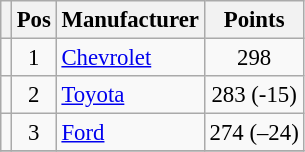<table class="wikitable" style="font-size: 95%;">
<tr>
<th></th>
<th>Pos</th>
<th>Manufacturer</th>
<th>Points</th>
</tr>
<tr>
<td align="left"></td>
<td style="text-align:center;">1</td>
<td><a href='#'>Chevrolet</a></td>
<td style="text-align:center;">298</td>
</tr>
<tr>
<td align="left"></td>
<td style="text-align:center;">2</td>
<td><a href='#'>Toyota</a></td>
<td style="text-align:center;">283 (-15)</td>
</tr>
<tr>
<td align="left"></td>
<td style="text-align:center;">3</td>
<td><a href='#'>Ford</a></td>
<td style="text-align:center;">274 (–24)</td>
</tr>
<tr class="sortbottom">
</tr>
</table>
